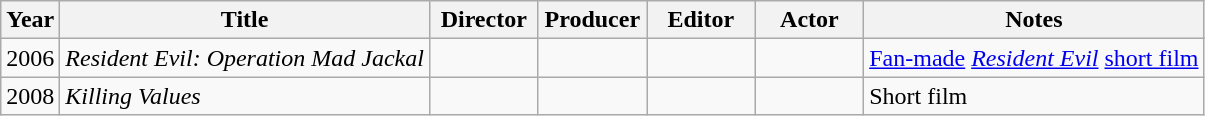<table class="wikitable">
<tr>
<th>Year</th>
<th>Title</th>
<th width="65">Director</th>
<th width="65">Producer</th>
<th width="65">Editor</th>
<th width="65">Actor</th>
<th>Notes</th>
</tr>
<tr>
<td>2006</td>
<td><em>Resident Evil: Operation Mad Jackal</em></td>
<td></td>
<td></td>
<td></td>
<td></td>
<td><a href='#'>Fan-made</a> <em><a href='#'>Resident Evil</a></em> <a href='#'>short film</a></td>
</tr>
<tr>
<td>2008</td>
<td><em>Killing Values</em></td>
<td></td>
<td></td>
<td></td>
<td></td>
<td>Short film</td>
</tr>
</table>
